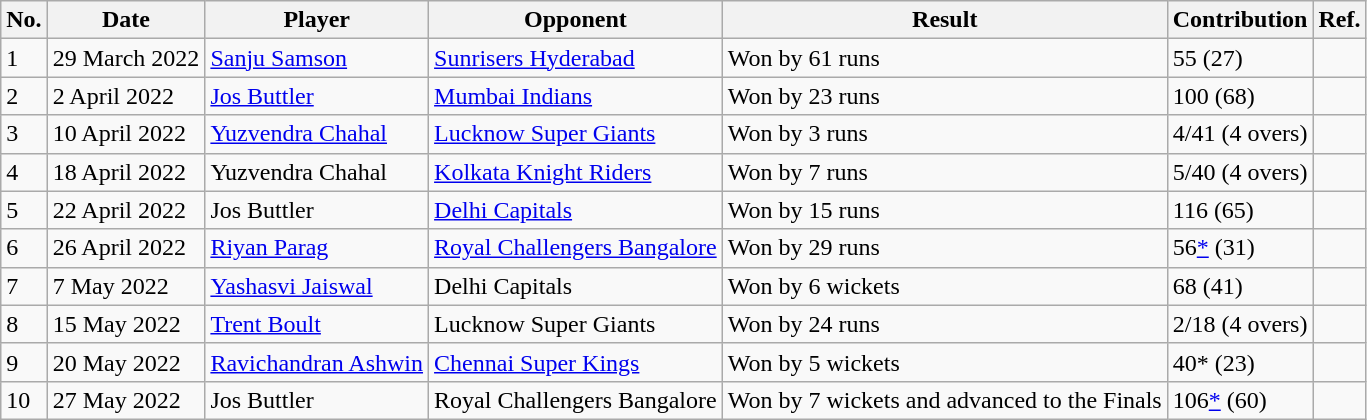<table class="wikitable sortable" text-align: center;">
<tr>
<th>No.</th>
<th>Date</th>
<th>Player</th>
<th>Opponent</th>
<th>Result</th>
<th>Contribution</th>
<th>Ref.</th>
</tr>
<tr>
<td>1</td>
<td>29 March 2022</td>
<td><a href='#'>Sanju Samson</a></td>
<td><a href='#'>Sunrisers Hyderabad</a></td>
<td>Won by 61 runs</td>
<td>55 (27)</td>
<td></td>
</tr>
<tr>
<td>2</td>
<td>2 April 2022</td>
<td><a href='#'>Jos Buttler</a></td>
<td><a href='#'>Mumbai Indians</a></td>
<td>Won by 23 runs</td>
<td>100 (68)</td>
<td></td>
</tr>
<tr>
<td>3</td>
<td>10 April 2022</td>
<td><a href='#'>Yuzvendra Chahal</a></td>
<td><a href='#'>Lucknow Super Giants</a></td>
<td>Won by 3 runs</td>
<td>4/41 (4 overs)</td>
<td></td>
</tr>
<tr>
<td>4</td>
<td>18 April 2022</td>
<td>Yuzvendra Chahal</td>
<td><a href='#'>Kolkata Knight Riders</a></td>
<td>Won by 7 runs</td>
<td>5/40 (4 overs)</td>
<td></td>
</tr>
<tr>
<td>5</td>
<td>22 April 2022</td>
<td>Jos Buttler</td>
<td><a href='#'>Delhi Capitals</a></td>
<td>Won by 15 runs</td>
<td>116 (65)</td>
<td></td>
</tr>
<tr>
<td>6</td>
<td>26 April 2022</td>
<td><a href='#'>Riyan Parag</a></td>
<td><a href='#'>Royal Challengers Bangalore</a></td>
<td>Won by 29 runs</td>
<td>56<a href='#'>*</a> (31)</td>
<td></td>
</tr>
<tr>
<td>7</td>
<td>7 May 2022</td>
<td><a href='#'>Yashasvi Jaiswal</a></td>
<td>Delhi Capitals</td>
<td>Won by 6 wickets</td>
<td>68 (41)</td>
<td></td>
</tr>
<tr>
<td>8</td>
<td>15 May 2022</td>
<td><a href='#'>Trent Boult</a></td>
<td>Lucknow Super Giants</td>
<td>Won by 24 runs</td>
<td>2/18 (4 overs)</td>
<td></td>
</tr>
<tr>
<td>9</td>
<td>20 May 2022</td>
<td><a href='#'>Ravichandran Ashwin</a></td>
<td><a href='#'>Chennai Super Kings</a></td>
<td>Won by 5 wickets</td>
<td>40* (23)</td>
<td></td>
</tr>
<tr>
<td>10</td>
<td>27 May 2022</td>
<td>Jos Buttler</td>
<td>Royal Challengers Bangalore</td>
<td>Won by 7 wickets and advanced to the Finals</td>
<td>106<a href='#'>*</a> (60)</td>
<td></td>
</tr>
</table>
